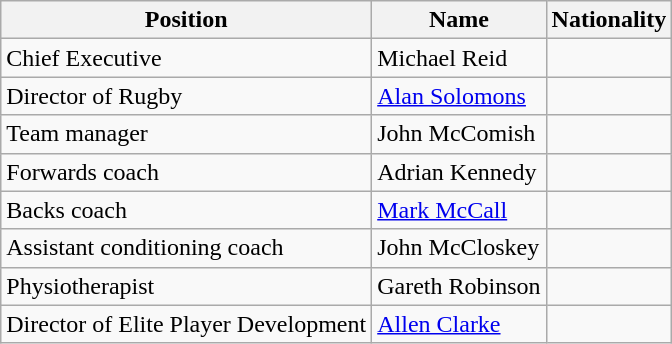<table class="wikitable">
<tr>
<th>Position</th>
<th>Name</th>
<th>Nationality</th>
</tr>
<tr>
<td>Chief Executive</td>
<td>Michael Reid</td>
<td></td>
</tr>
<tr>
<td>Director of Rugby</td>
<td><a href='#'>Alan Solomons</a></td>
<td></td>
</tr>
<tr>
<td>Team manager</td>
<td>John McComish</td>
<td></td>
</tr>
<tr>
<td>Forwards coach</td>
<td>Adrian Kennedy</td>
<td></td>
</tr>
<tr>
<td>Backs coach</td>
<td><a href='#'>Mark McCall</a></td>
<td></td>
</tr>
<tr>
<td>Assistant conditioning coach</td>
<td>John McCloskey</td>
<td></td>
</tr>
<tr>
<td>Physiotherapist</td>
<td>Gareth Robinson</td>
<td></td>
</tr>
<tr>
<td>Director of Elite Player Development</td>
<td><a href='#'>Allen Clarke</a></td>
<td></td>
</tr>
</table>
